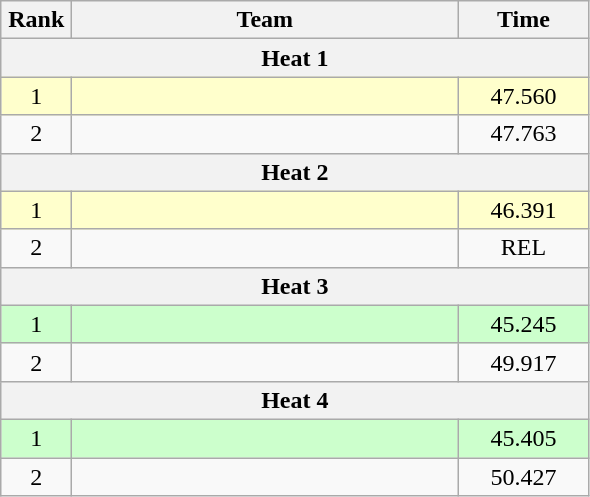<table class=wikitable style="text-align:center">
<tr>
<th width=40>Rank</th>
<th width=250>Team</th>
<th width=80>Time</th>
</tr>
<tr>
<th colspan=3>Heat 1</th>
</tr>
<tr bgcolor="ffffcc">
<td>1</td>
<td align=left></td>
<td>47.560</td>
</tr>
<tr>
<td>2</td>
<td align=left></td>
<td>47.763</td>
</tr>
<tr>
<th colspan=3>Heat 2</th>
</tr>
<tr bgcolor="ffffcc">
<td>1</td>
<td align=left></td>
<td>46.391</td>
</tr>
<tr>
<td>2</td>
<td align=left></td>
<td>REL</td>
</tr>
<tr>
<th colspan=3>Heat 3</th>
</tr>
<tr bgcolor="ccffcc">
<td>1</td>
<td align=left></td>
<td>45.245</td>
</tr>
<tr>
<td>2</td>
<td align=left></td>
<td>49.917</td>
</tr>
<tr>
<th colspan=3>Heat 4</th>
</tr>
<tr bgcolor="ccffcc">
<td>1</td>
<td align=left></td>
<td>45.405</td>
</tr>
<tr>
<td>2</td>
<td align=left></td>
<td>50.427</td>
</tr>
</table>
